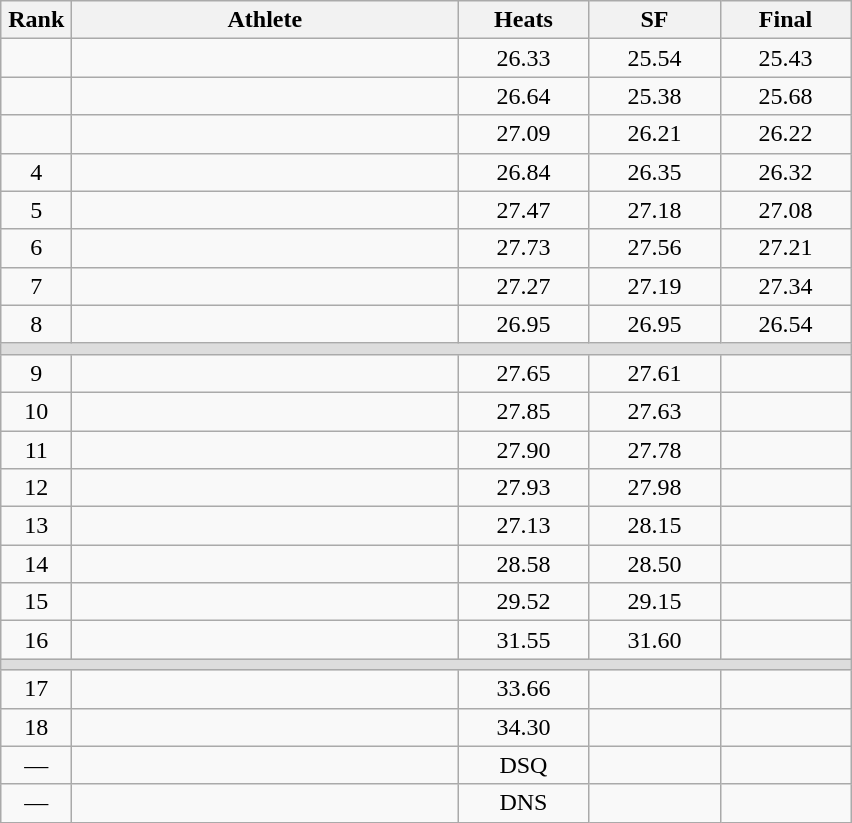<table class=wikitable style="text-align:center">
<tr>
<th width=40>Rank</th>
<th width=250>Athlete</th>
<th width=80>Heats</th>
<th width=80>SF</th>
<th width=80>Final</th>
</tr>
<tr>
<td></td>
<td align=left></td>
<td>26.33</td>
<td>25.54</td>
<td>25.43</td>
</tr>
<tr>
<td></td>
<td align=left></td>
<td>26.64</td>
<td>25.38</td>
<td>25.68</td>
</tr>
<tr>
<td></td>
<td align=left></td>
<td>27.09</td>
<td>26.21</td>
<td>26.22</td>
</tr>
<tr>
<td>4</td>
<td align=left></td>
<td>26.84</td>
<td>26.35</td>
<td>26.32</td>
</tr>
<tr>
<td>5</td>
<td align=left></td>
<td>27.47</td>
<td>27.18</td>
<td>27.08</td>
</tr>
<tr>
<td>6</td>
<td align=left></td>
<td>27.73</td>
<td>27.56</td>
<td>27.21</td>
</tr>
<tr>
<td>7</td>
<td align=left></td>
<td>27.27</td>
<td>27.19</td>
<td>27.34</td>
</tr>
<tr>
<td>8</td>
<td align=left></td>
<td>26.95</td>
<td>26.95</td>
<td>26.54</td>
</tr>
<tr bgcolor=#DDDDDD>
<td colspan=5></td>
</tr>
<tr>
<td>9</td>
<td align=left></td>
<td>27.65</td>
<td>27.61</td>
<td></td>
</tr>
<tr>
<td>10</td>
<td align=left></td>
<td>27.85</td>
<td>27.63</td>
<td></td>
</tr>
<tr>
<td>11</td>
<td align=left></td>
<td>27.90</td>
<td>27.78</td>
<td></td>
</tr>
<tr>
<td>12</td>
<td align=left></td>
<td>27.93</td>
<td>27.98</td>
<td></td>
</tr>
<tr>
<td>13</td>
<td align=left></td>
<td>27.13</td>
<td>28.15</td>
<td></td>
</tr>
<tr>
<td>14</td>
<td align=left></td>
<td>28.58</td>
<td>28.50</td>
<td></td>
</tr>
<tr>
<td>15</td>
<td align=left></td>
<td>29.52</td>
<td>29.15</td>
<td></td>
</tr>
<tr>
<td>16</td>
<td align=left></td>
<td>31.55</td>
<td>31.60</td>
<td></td>
</tr>
<tr bgcolor=#DDDDDD>
<td colspan=5></td>
</tr>
<tr>
<td>17</td>
<td align=left></td>
<td>33.66</td>
<td></td>
<td></td>
</tr>
<tr>
<td>18</td>
<td align=left></td>
<td>34.30</td>
<td></td>
<td></td>
</tr>
<tr>
<td>—</td>
<td align=left></td>
<td>DSQ</td>
<td></td>
<td></td>
</tr>
<tr>
<td>—</td>
<td align=left></td>
<td>DNS</td>
<td></td>
<td></td>
</tr>
</table>
